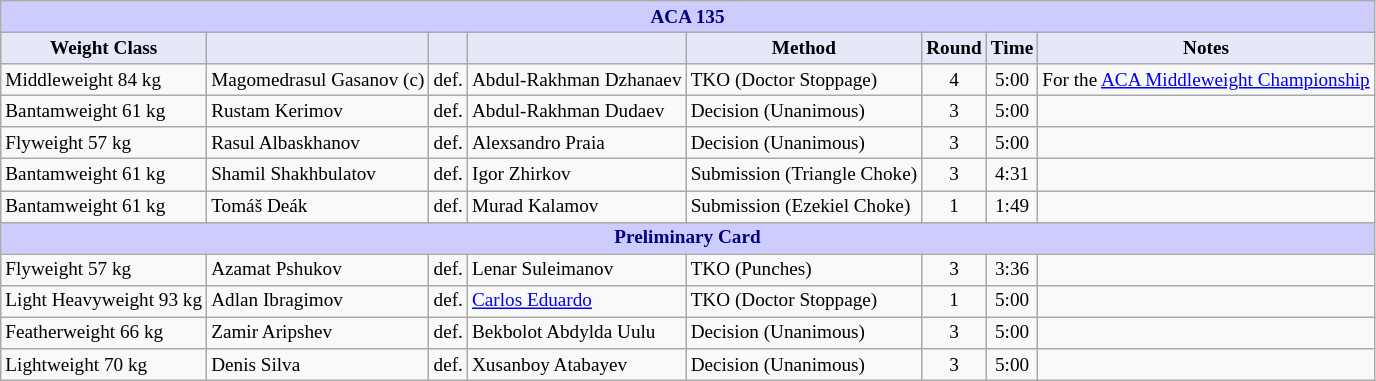<table class="wikitable" style="font-size: 80%;">
<tr>
<th colspan="8" style="background-color: #ccf; color: #000080; text-align: center;"><strong>ACA 135</strong></th>
</tr>
<tr>
<th colspan="1" style="background-color: #E6E8FA; color: #000000; text-align: center;">Weight Class</th>
<th colspan="1" style="background-color: #E6E8FA; color: #000000; text-align: center;"></th>
<th colspan="1" style="background-color: #E6E8FA; color: #000000; text-align: center;"></th>
<th colspan="1" style="background-color: #E6E8FA; color: #000000; text-align: center;"></th>
<th colspan="1" style="background-color: #E6E8FA; color: #000000; text-align: center;">Method</th>
<th colspan="1" style="background-color: #E6E8FA; color: #000000; text-align: center;">Round</th>
<th colspan="1" style="background-color: #E6E8FA; color: #000000; text-align: center;">Time</th>
<th colspan="1" style="background-color: #E6E8FA; color: #000000; text-align: center;">Notes</th>
</tr>
<tr>
<td>Middleweight 84 kg</td>
<td> Magomedrasul Gasanov (c)</td>
<td>def.</td>
<td> Abdul-Rakhman Dzhanaev</td>
<td>TKO (Doctor Stoppage)</td>
<td align=center>4</td>
<td align=center>5:00</td>
<td>For the <a href='#'>ACA Middleweight Championship</a></td>
</tr>
<tr>
<td>Bantamweight 61 kg</td>
<td> Rustam Kerimov</td>
<td>def.</td>
<td> Abdul-Rakhman Dudaev</td>
<td>Decision (Unanimous)</td>
<td align=center>3</td>
<td align=center>5:00</td>
<td></td>
</tr>
<tr>
<td>Flyweight 57 kg</td>
<td> Rasul Albaskhanov</td>
<td>def.</td>
<td> Alexsandro Praia</td>
<td>Decision (Unanimous)</td>
<td align=center>3</td>
<td align=center>5:00</td>
<td></td>
</tr>
<tr>
<td>Bantamweight 61 kg</td>
<td> Shamil Shakhbulatov</td>
<td>def.</td>
<td> Igor Zhirkov</td>
<td>Submission (Triangle Choke)</td>
<td align=center>3</td>
<td align=center>4:31</td>
<td></td>
</tr>
<tr>
<td>Bantamweight 61 kg</td>
<td> Tomáš Deák</td>
<td>def.</td>
<td> Murad Kalamov</td>
<td>Submission (Ezekiel Choke)</td>
<td align=center>1</td>
<td align=center>1:49</td>
<td></td>
</tr>
<tr>
<th colspan="8" style="background-color: #ccf; color: #000080; text-align: center;"><strong>Preliminary Card</strong></th>
</tr>
<tr>
<td>Flyweight 57 kg</td>
<td> Azamat Pshukov</td>
<td>def.</td>
<td> Lenar Suleimanov</td>
<td>TKO (Punches)</td>
<td align=center>3</td>
<td align=center>3:36</td>
<td></td>
</tr>
<tr>
<td>Light Heavyweight 93 kg</td>
<td> Adlan Ibragimov</td>
<td>def.</td>
<td> <a href='#'>Carlos Eduardo</a></td>
<td>TKO (Doctor Stoppage)</td>
<td align=center>1</td>
<td align=center>5:00</td>
<td></td>
</tr>
<tr>
<td>Featherweight 66 kg</td>
<td> Zamir Aripshev</td>
<td>def.</td>
<td> Bekbolot Abdylda Uulu</td>
<td>Decision (Unanimous)</td>
<td align=center>3</td>
<td align=center>5:00</td>
<td></td>
</tr>
<tr>
<td>Lightweight 70 kg</td>
<td> Denis Silva</td>
<td>def.</td>
<td> Xusanboy Atabayev</td>
<td>Decision (Unanimous)</td>
<td align=center>3</td>
<td align=center>5:00</td>
<td></td>
</tr>
</table>
